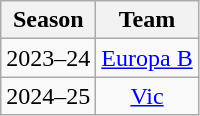<table class="wikitable sortable" style="text-align:center">
<tr>
<th>Season</th>
<th>Team</th>
</tr>
<tr>
<td>2023–24</td>
<td><a href='#'>Europa B</a></td>
</tr>
<tr>
<td>2024–25</td>
<td><a href='#'>Vic</a></td>
</tr>
</table>
